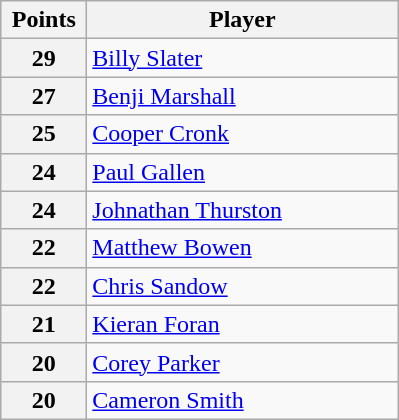<table class="wikitable" style="text-align:left;">
<tr>
<th width=50>Points</th>
<th width=200>Player</th>
</tr>
<tr>
<th>29</th>
<td> <a href='#'>Billy Slater</a></td>
</tr>
<tr>
<th>27</th>
<td> <a href='#'>Benji Marshall</a></td>
</tr>
<tr>
<th>25</th>
<td> <a href='#'>Cooper Cronk</a></td>
</tr>
<tr>
<th>24</th>
<td> <a href='#'>Paul Gallen</a></td>
</tr>
<tr>
<th>24</th>
<td> <a href='#'>Johnathan Thurston</a></td>
</tr>
<tr>
<th>22</th>
<td> <a href='#'>Matthew Bowen</a></td>
</tr>
<tr>
<th>22</th>
<td> <a href='#'>Chris Sandow</a></td>
</tr>
<tr>
<th>21</th>
<td> <a href='#'>Kieran Foran</a></td>
</tr>
<tr>
<th>20</th>
<td> <a href='#'>Corey Parker</a></td>
</tr>
<tr>
<th>20</th>
<td> <a href='#'>Cameron Smith</a></td>
</tr>
</table>
